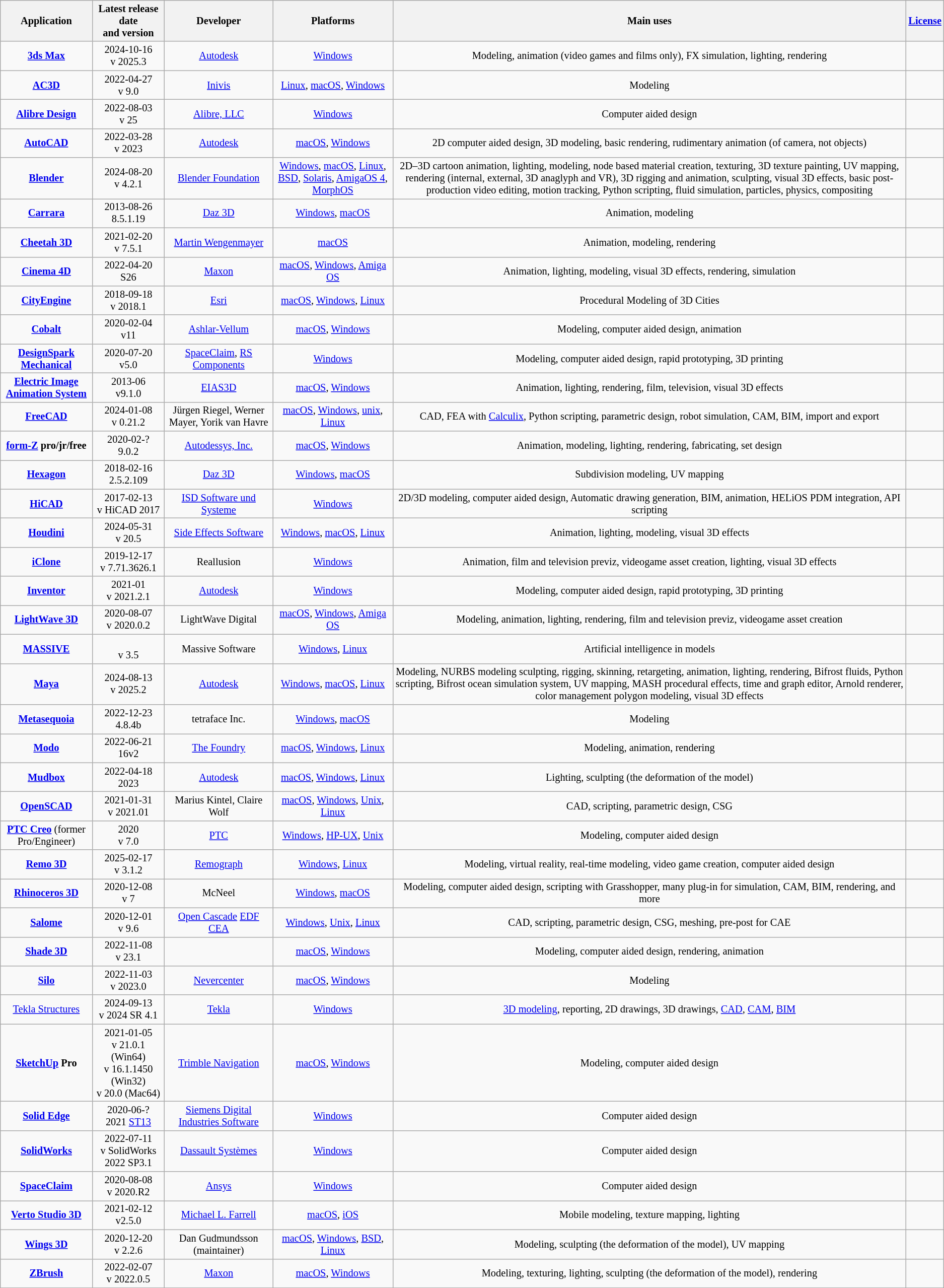<table class="wikitable sortable" style="text-align: center; font-size: 85%; width: auto; table-layout: fixed;">
<tr>
<th>Application</th>
<th>Latest release date<br>and version</th>
<th>Developer</th>
<th>Platforms</th>
<th>Main uses</th>
<th><a href='#'>License</a></th>
</tr>
<tr>
<td> <strong><a href='#'>3ds Max</a></strong></td>
<td>2024-10-16<br>v 2025.3</td>
<td> <a href='#'>Autodesk</a></td>
<td> <a href='#'>Windows</a></td>
<td> Modeling, animation (video games and films only), FX simulation, lighting, rendering</td>
<td> </td>
</tr>
<tr>
<td> <strong><a href='#'>AC3D</a></strong></td>
<td> 2022-04-27<br>v 9.0</td>
<td><a href='#'>Inivis</a></td>
<td> <a href='#'>Linux</a>, <a href='#'>macOS</a>, <a href='#'>Windows</a></td>
<td> Modeling</td>
<td> </td>
</tr>
<tr>
<td> <strong><a href='#'>Alibre Design</a></strong></td>
<td> 2022-08-03<br>v 25</td>
<td><a href='#'>Alibre, LLC</a></td>
<td> <a href='#'>Windows</a></td>
<td> Computer aided design</td>
<td> </td>
</tr>
<tr>
<td> <strong><a href='#'>AutoCAD</a></strong></td>
<td>2022-03-28<br>v 2023</td>
<td> <a href='#'>Autodesk</a></td>
<td> <a href='#'>macOS</a>, <a href='#'>Windows</a></td>
<td> 2D computer aided design, 3D modeling, basic rendering, rudimentary animation (of camera, not objects)</td>
<td> </td>
</tr>
<tr>
<td> <strong><a href='#'>Blender</a></strong></td>
<td>2024-08-20<br>v 4.2.1</td>
<td> <a href='#'>Blender Foundation</a></td>
<td> <a href='#'>Windows</a>, <a href='#'>macOS</a>, <a href='#'>Linux</a>, <a href='#'>BSD</a>, <a href='#'>Solaris</a>, <a href='#'>AmigaOS 4</a>, <a href='#'>MorphOS</a></td>
<td> 2D–3D cartoon animation, lighting, modeling, node based material creation, texturing, 3D texture painting, UV mapping, rendering (internal, external, 3D anaglyph and VR), 3D rigging and animation, sculpting, visual 3D effects, basic post-production video editing, motion tracking, Python scripting, fluid simulation, particles, physics, compositing</td>
<td> </td>
</tr>
<tr>
<td> <strong><a href='#'>Carrara</a></strong></td>
<td> 2013-08-26<br>8.5.1.19</td>
<td> <a href='#'>Daz 3D</a></td>
<td> <a href='#'>Windows</a>, <a href='#'>macOS</a></td>
<td> Animation, modeling</td>
<td> </td>
</tr>
<tr>
<td> <strong><a href='#'>Cheetah 3D</a></strong></td>
<td> 2021-02-20<br>v 7.5.1</td>
<td><a href='#'>Martin Wengenmayer</a></td>
<td> <a href='#'>macOS</a></td>
<td> Animation, modeling, rendering</td>
<td> </td>
</tr>
<tr>
<td> <strong><a href='#'>Cinema 4D</a></strong></td>
<td> 2022-04-20<br>S26</td>
<td> <a href='#'>Maxon</a></td>
<td> <a href='#'>macOS</a>, <a href='#'>Windows</a>, <a href='#'>Amiga OS</a></td>
<td> Animation, lighting, modeling, visual 3D effects, rendering, simulation</td>
<td> </td>
</tr>
<tr>
<td> <strong><a href='#'>CityEngine</a></strong></td>
<td> 2018-09-18<br>v 2018.1</td>
<td> <a href='#'>Esri</a></td>
<td> <a href='#'>macOS</a>, <a href='#'>Windows</a>, <a href='#'>Linux</a></td>
<td> Procedural Modeling of 3D Cities</td>
<td> </td>
</tr>
<tr>
<td><strong><a href='#'>Cobalt</a></strong></td>
<td>2020-02-04<br>v11</td>
<td><a href='#'>Ashlar-Vellum</a></td>
<td> <a href='#'>macOS</a>, <a href='#'>Windows</a></td>
<td> Modeling, computer aided design, animation</td>
<td> </td>
</tr>
<tr>
<td><strong><a href='#'>DesignSpark Mechanical</a></strong></td>
<td> 2020-07-20<br>v5.0</td>
<td><a href='#'>SpaceClaim</a>, <a href='#'>RS Components</a></td>
<td> <a href='#'>Windows</a></td>
<td> Modeling, computer aided design, rapid prototyping, 3D printing</td>
<td> </td>
</tr>
<tr>
<td> <strong><a href='#'>Electric Image Animation System</a></strong></td>
<td> 2013-06<br>v9.1.0</td>
<td><a href='#'>EIAS3D</a></td>
<td> <a href='#'>macOS</a>, <a href='#'>Windows</a></td>
<td> Animation, lighting, rendering, film, television, visual 3D effects</td>
<td> </td>
</tr>
<tr>
<td> <strong><a href='#'>FreeCAD</a></strong></td>
<td>2024-01-08<br>v 0.21.2</td>
<td> Jürgen Riegel, Werner Mayer, Yorik van Havre</td>
<td> <a href='#'>macOS</a>, <a href='#'>Windows</a>, <a href='#'>unix</a>, <a href='#'>Linux</a></td>
<td> CAD, FEA with <a href='#'>Calculix</a>, Python scripting, parametric design, robot simulation, CAM, BIM, import and export</td>
<td> </td>
</tr>
<tr>
<td> <strong><a href='#'>form-Z</a> pro/jr/free</strong></td>
<td> 2020-02-?<br>9.0.2</td>
<td><a href='#'>Autodessys, Inc.</a></td>
<td> <a href='#'>macOS</a>, <a href='#'>Windows</a></td>
<td> Animation, modeling, lighting, rendering, fabricating, set design</td>
<td> </td>
</tr>
<tr>
<td> <strong><a href='#'>Hexagon</a></strong></td>
<td> 2018-02-16<br>2.5.2.109</td>
<td> <a href='#'>Daz 3D</a></td>
<td> <a href='#'>Windows</a>, <a href='#'>macOS</a></td>
<td> Subdivision modeling, UV mapping</td>
<td> </td>
</tr>
<tr>
<td><strong><a href='#'>HiCAD</a></strong></td>
<td>2017-02-13<br>v HiCAD 2017</td>
<td><a href='#'>ISD Software und Systeme</a></td>
<td> <a href='#'>Windows</a></td>
<td> 2D/3D modeling, computer aided design, Automatic drawing generation, BIM, animation, HELiOS PDM integration, API scripting</td>
<td> </td>
</tr>
<tr>
<td> <strong><a href='#'>Houdini</a></strong></td>
<td>2024-05-31<br>v 20.5</td>
<td><a href='#'>Side Effects Software</a></td>
<td> <a href='#'>Windows</a>, <a href='#'>macOS</a>, <a href='#'>Linux</a></td>
<td> Animation, lighting, modeling, visual 3D effects</td>
<td> </td>
</tr>
<tr>
<td> <strong><a href='#'>iClone</a></strong></td>
<td> 2019-12-17<br>v 7.71.3626.1</td>
<td> Reallusion</td>
<td> <a href='#'>Windows</a></td>
<td> Animation, film and television previz, videogame asset creation, lighting, visual 3D effects</td>
<td> </td>
</tr>
<tr>
<td> <strong><a href='#'>Inventor</a></strong></td>
<td> 2021-01<br>v 2021.2.1</td>
<td> <a href='#'>Autodesk</a></td>
<td> <a href='#'>Windows</a></td>
<td> Modeling, computer aided design, rapid prototyping, 3D printing</td>
<td> </td>
</tr>
<tr>
<td> <strong><a href='#'>LightWave 3D</a></strong></td>
<td>2020-08-07<br>v 2020.0.2</td>
<td> LightWave Digital</td>
<td> <a href='#'>macOS</a>, <a href='#'>Windows</a>, <a href='#'>Amiga OS</a></td>
<td> Modeling, animation, lighting, rendering, film and television previz, videogame asset creation</td>
<td> </td>
</tr>
<tr>
<td> <strong><a href='#'>MASSIVE</a></strong></td>
<td> <br>v 3.5</td>
<td> Massive Software</td>
<td> <a href='#'>Windows</a>, <a href='#'>Linux</a></td>
<td> Artificial intelligence in models</td>
<td> </td>
</tr>
<tr>
<td> <strong><a href='#'>Maya</a></strong></td>
<td> 2024-08-13<br>v 2025.2</td>
<td> <a href='#'>Autodesk</a></td>
<td> <a href='#'>Windows</a>, <a href='#'>macOS</a>, <a href='#'>Linux</a></td>
<td>Modeling, NURBS modeling sculpting, rigging, skinning, retargeting, animation, lighting, rendering, Bifrost fluids, Python scripting, Bifrost ocean simulation system, UV mapping, MASH procedural effects, time and graph editor, Arnold renderer, color management polygon modeling, visual 3D effects</td>
<td> </td>
</tr>
<tr>
<td> <strong><a href='#'>Metasequoia</a></strong></td>
<td> 2022-12-23<br>4.8.4b</td>
<td> tetraface Inc.</td>
<td> <a href='#'>Windows</a>, <a href='#'>macOS</a></td>
<td> Modeling</td>
<td> </td>
</tr>
<tr>
<td> <strong><a href='#'>Modo</a></strong></td>
<td> 2022-06-21<br>16v2</td>
<td> <a href='#'>The Foundry</a></td>
<td> <a href='#'>macOS</a>, <a href='#'>Windows</a>, <a href='#'>Linux</a></td>
<td> Modeling, animation, rendering</td>
<td> </td>
</tr>
<tr>
<td> <strong><a href='#'>Mudbox</a></strong></td>
<td> 2022-04-18<br>2023</td>
<td> <a href='#'>Autodesk</a></td>
<td> <a href='#'>macOS</a>, <a href='#'>Windows</a>, <a href='#'>Linux</a></td>
<td> Lighting, sculpting (the deformation of the model)</td>
<td> </td>
</tr>
<tr>
<td> <strong><a href='#'>OpenSCAD</a></strong></td>
<td> 2021-01-31<br>v 2021.01</td>
<td> Marius Kintel, Claire Wolf</td>
<td> <a href='#'>macOS</a>, <a href='#'>Windows</a>, <a href='#'>Unix</a>, <a href='#'>Linux</a></td>
<td> CAD, scripting, parametric design, CSG</td>
<td> </td>
</tr>
<tr>
<td> <strong><a href='#'>PTC Creo</a></strong> (former Pro/Engineer)</td>
<td>2020<br>v 7.0</td>
<td> <a href='#'>PTC</a></td>
<td> <a href='#'>Windows</a>, <a href='#'>HP-UX</a>, <a href='#'>Unix</a></td>
<td> Modeling, computer aided design</td>
<td> </td>
</tr>
<tr>
<td> <strong><a href='#'>Remo 3D</a></strong></td>
<td> 2025-02-17<br>v 3.1.2</td>
<td> <a href='#'>Remograph</a></td>
<td> <a href='#'>Windows</a>, <a href='#'>Linux</a></td>
<td> Modeling, virtual reality, real-time modeling, video game creation, computer aided design</td>
<td> </td>
</tr>
<tr>
<td> <strong><a href='#'>Rhinoceros 3D</a></strong></td>
<td> 2020-12-08<br>v 7</td>
<td> McNeel</td>
<td> <a href='#'>Windows</a>, <a href='#'>macOS</a></td>
<td> Modeling, computer aided design, scripting with Grasshopper, many plug-in for simulation, CAM, BIM, rendering, and more</td>
<td> </td>
</tr>
<tr>
<td> <strong><a href='#'>Salome</a></strong></td>
<td> 2020-12-01<br>v 9.6</td>
<td><a href='#'>Open Cascade</a> <a href='#'>EDF</a> <a href='#'>CEA</a></td>
<td> <a href='#'>Windows</a>, <a href='#'>Unix</a>, <a href='#'>Linux</a></td>
<td> CAD, scripting, parametric design, CSG, meshing, pre-post for CAE</td>
<td> </td>
</tr>
<tr>
<td> <strong><a href='#'>Shade 3D</a></strong></td>
<td> 2022-11-08<br>v 23.1</td>
<td> </td>
<td> <a href='#'>macOS</a>, <a href='#'>Windows</a></td>
<td>Modeling, computer aided design, rendering, animation</td>
<td> </td>
</tr>
<tr>
<td> <strong><a href='#'>Silo</a></strong></td>
<td> 2022-11-03<br>v 2023.0</td>
<td> <a href='#'>Nevercenter</a></td>
<td> <a href='#'>macOS</a>, <a href='#'>Windows</a></td>
<td>Modeling</td>
<td> </td>
</tr>
<tr>
<td><a href='#'>Tekla Structures</a></td>
<td>2024-09-13<br>v 2024 SR 4.1</td>
<td><a href='#'>Tekla</a></td>
<td><a href='#'>Windows</a></td>
<td><a href='#'>3D modeling</a>, reporting, 2D drawings, 3D drawings, <a href='#'>CAD</a>, <a href='#'>CAM</a>, <a href='#'>BIM</a></td>
<td></td>
</tr>
<tr>
<td> <strong><a href='#'>SketchUp</a> Pro</strong></td>
<td>2021-01-05 <br>v 21.0.1 (Win64)<br>v 16.1.1450 (Win32)<br>v 20.0 (Mac64)</td>
<td> <a href='#'>Trimble Navigation</a></td>
<td> <a href='#'>macOS</a>, <a href='#'>Windows</a></td>
<td> Modeling, computer aided design</td>
<td> </td>
</tr>
<tr>
<td> <strong><a href='#'>Solid Edge</a></strong></td>
<td> 2020-06-?<br> 2021 <a href='#'>ST13</a></td>
<td> <a href='#'>Siemens Digital Industries Software</a></td>
<td> <a href='#'>Windows</a></td>
<td> Computer aided design</td>
<td> </td>
</tr>
<tr>
<td> <strong><a href='#'>SolidWorks</a></strong></td>
<td> 2022-07-11<br>v SolidWorks 2022 SP3.1</td>
<td> <a href='#'>Dassault Systèmes</a></td>
<td> <a href='#'>Windows</a></td>
<td> Computer aided design</td>
<td> </td>
</tr>
<tr>
<td> <strong><a href='#'>SpaceClaim</a></strong></td>
<td> 2020-08-08<br>v 2020.R2</td>
<td> <a href='#'>Ansys</a></td>
<td> <a href='#'>Windows</a></td>
<td> Computer aided design</td>
<td> </td>
</tr>
<tr>
<td> <strong><a href='#'>Verto Studio 3D</a></strong></td>
<td> 2021-02-12<br>v2.5.0</td>
<td><a href='#'>Michael L. Farrell</a></td>
<td> <a href='#'>macOS</a>, <a href='#'>iOS</a></td>
<td> Mobile modeling, texture mapping, lighting</td>
<td> </td>
</tr>
<tr>
<td> <strong><a href='#'>Wings 3D</a></strong></td>
<td> 2020-12-20<br>v 2.2.6</td>
<td> Dan Gudmundsson (maintainer)</td>
<td> <a href='#'>macOS</a>, <a href='#'>Windows</a>, <a href='#'>BSD</a>, <a href='#'>Linux</a></td>
<td> Modeling, sculpting (the deformation of the model), UV mapping</td>
<td> </td>
</tr>
<tr>
<td> <strong><a href='#'>ZBrush</a></strong></td>
<td>2022-02-07<br>v 2022.0.5</td>
<td> <a href='#'>Maxon</a></td>
<td> <a href='#'>macOS</a>, <a href='#'>Windows</a></td>
<td> Modeling, texturing, lighting, sculpting (the deformation of the model), rendering</td>
<td> </td>
</tr>
</table>
